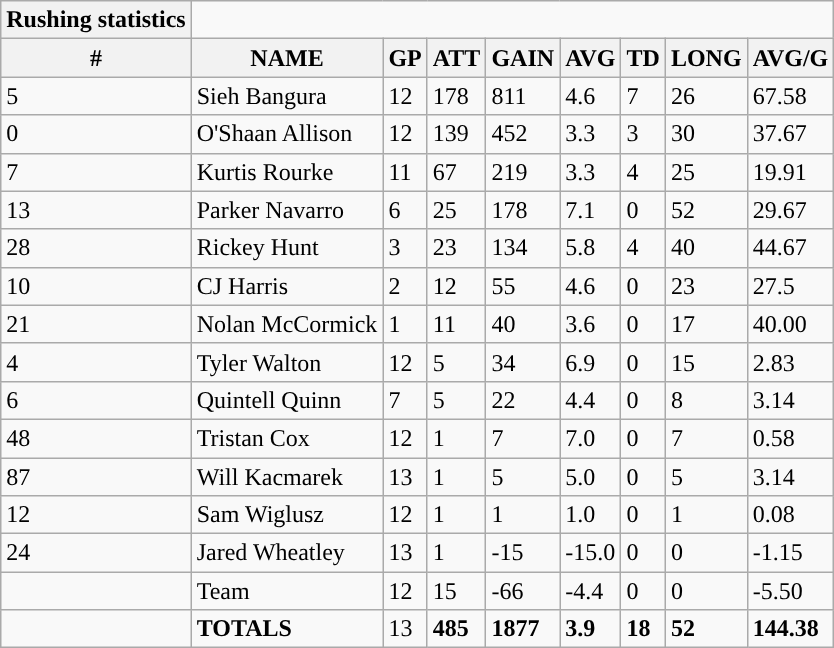<table class="wikitable collapsible">
<tr>
<th style="text-align:center; ">Rushing statistics</th>
</tr>
<tr>
<th>#</th>
<th>NAME</th>
<th>GP</th>
<th>ATT</th>
<th>GAIN</th>
<th>AVG</th>
<th>TD</th>
<th>LONG</th>
<th>AVG/G</th>
</tr>
<tr>
<td>5</td>
<td>Sieh Bangura</td>
<td>12</td>
<td>178</td>
<td>811</td>
<td>4.6</td>
<td>7</td>
<td>26</td>
<td>67.58</td>
</tr>
<tr>
<td>0</td>
<td>O'Shaan Allison</td>
<td>12</td>
<td>139</td>
<td>452</td>
<td>3.3</td>
<td>3</td>
<td>30</td>
<td>37.67</td>
</tr>
<tr>
<td>7</td>
<td>Kurtis Rourke</td>
<td>11</td>
<td>67</td>
<td>219</td>
<td>3.3</td>
<td>4</td>
<td>25</td>
<td>19.91</td>
</tr>
<tr>
<td>13</td>
<td>Parker Navarro</td>
<td>6</td>
<td>25</td>
<td>178</td>
<td>7.1</td>
<td>0</td>
<td>52</td>
<td>29.67</td>
</tr>
<tr>
<td>28</td>
<td>Rickey Hunt</td>
<td>3</td>
<td>23</td>
<td>134</td>
<td>5.8</td>
<td>4</td>
<td>40</td>
<td>44.67</td>
</tr>
<tr>
<td>10</td>
<td>CJ Harris</td>
<td>2</td>
<td>12</td>
<td>55</td>
<td>4.6</td>
<td>0</td>
<td>23</td>
<td>27.5</td>
</tr>
<tr>
<td>21</td>
<td>Nolan McCormick</td>
<td>1</td>
<td>11</td>
<td>40</td>
<td>3.6</td>
<td>0</td>
<td>17</td>
<td>40.00</td>
</tr>
<tr>
<td>4</td>
<td>Tyler Walton</td>
<td>12</td>
<td>5</td>
<td>34</td>
<td>6.9</td>
<td>0</td>
<td>15</td>
<td>2.83</td>
</tr>
<tr>
<td>6</td>
<td>Quintell Quinn</td>
<td>7</td>
<td>5</td>
<td>22</td>
<td>4.4</td>
<td>0</td>
<td>8</td>
<td>3.14</td>
</tr>
<tr>
<td>48</td>
<td>Tristan Cox</td>
<td>12</td>
<td>1</td>
<td>7</td>
<td>7.0</td>
<td>0</td>
<td>7</td>
<td>0.58</td>
</tr>
<tr>
<td>87</td>
<td>Will Kacmarek</td>
<td>13</td>
<td>1</td>
<td>5</td>
<td>5.0</td>
<td>0</td>
<td>5</td>
<td>3.14</td>
</tr>
<tr>
<td>12</td>
<td>Sam Wiglusz</td>
<td>12</td>
<td>1</td>
<td>1</td>
<td>1.0</td>
<td>0</td>
<td>1</td>
<td>0.08</td>
</tr>
<tr>
<td>24</td>
<td>Jared Wheatley</td>
<td>13</td>
<td>1</td>
<td>-15</td>
<td>-15.0</td>
<td>0</td>
<td>0</td>
<td>-1.15</td>
</tr>
<tr>
<td></td>
<td>Team</td>
<td>12</td>
<td>15</td>
<td>-66</td>
<td>-4.4</td>
<td>0</td>
<td>0</td>
<td>-5.50</td>
</tr>
<tr>
<td></td>
<td><strong>TOTALS</strong></td>
<td>13</td>
<td><strong>485</strong></td>
<td><strong>1877</strong></td>
<td><strong>3.9</strong></td>
<td><strong>18</strong></td>
<td><strong>52</strong></td>
<td><strong>144.38</strong></td>
</tr>
</table>
